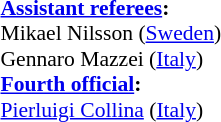<table width=100% style="font-size: 90%">
<tr>
<td><br><strong><a href='#'>Assistant referees</a>:</strong>
<br>Mikael Nilsson (<a href='#'>Sweden</a>)
<br>Gennaro Mazzei (<a href='#'>Italy</a>)
<br><strong><a href='#'>Fourth official</a>:</strong>
<br><a href='#'>Pierluigi Collina</a> (<a href='#'>Italy</a>)</td>
</tr>
</table>
